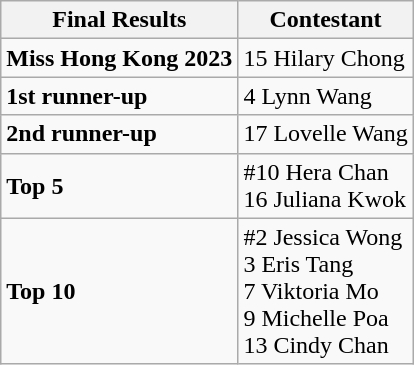<table class="wikitable">
<tr>
<th>Final Results</th>
<th>Contestant</th>
</tr>
<tr>
<td><strong>Miss Hong Kong 2023</strong></td>
<td>15 Hilary Chong</td>
</tr>
<tr>
<td><strong>1st runner-up</strong></td>
<td>4 Lynn Wang</td>
</tr>
<tr>
<td><strong>2nd runner-up</strong></td>
<td>17 Lovelle Wang</td>
</tr>
<tr>
<td><strong>Top 5</strong></td>
<td>#10 Hera Chan<br>16 Juliana Kwok</td>
</tr>
<tr>
<td><strong>Top 10</strong></td>
<td>#2 Jessica Wong<br>3 Eris Tang<br>7 Viktoria Mo<br>9 Michelle Poa<br>13 Cindy Chan</td>
</tr>
</table>
